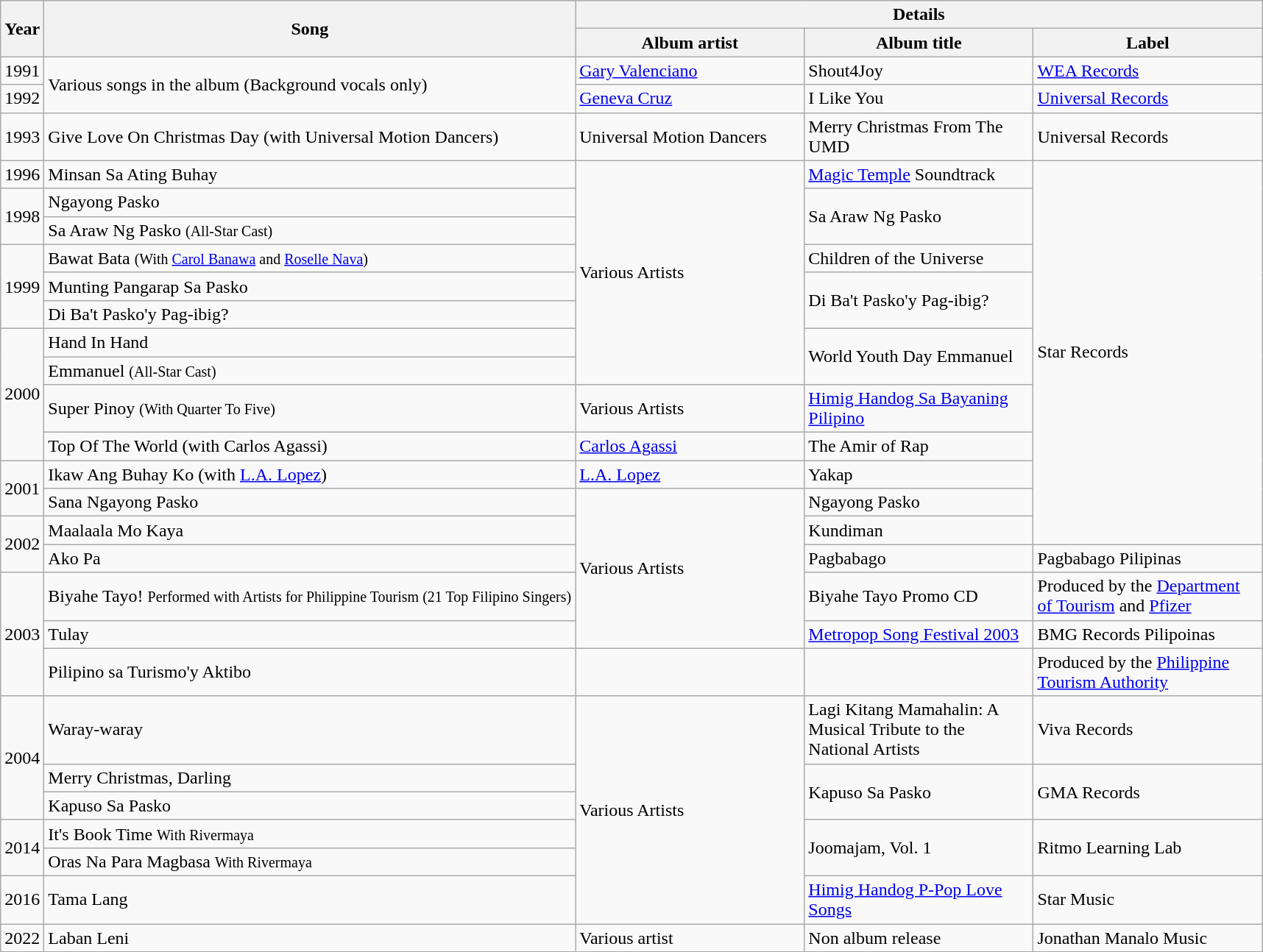<table class="wikitable">
<tr>
<th rowspan=2>Year</th>
<th rowspan=2>Song</th>
<th colspan=3>Details</th>
</tr>
<tr>
<th width=200>Album artist</th>
<th width=200>Album title</th>
<th width=200>Label</th>
</tr>
<tr>
<td>1991</td>
<td rowspan=2>Various songs in the album (Background vocals only)</td>
<td><a href='#'>Gary Valenciano</a></td>
<td>Shout4Joy</td>
<td><a href='#'>WEA Records</a></td>
</tr>
<tr>
<td>1992</td>
<td><a href='#'>Geneva Cruz</a></td>
<td>I Like You</td>
<td><a href='#'>Universal Records</a></td>
</tr>
<tr>
<td>1993</td>
<td>Give Love On Christmas Day (with Universal Motion Dancers)</td>
<td>Universal Motion Dancers</td>
<td>Merry Christmas From The UMD</td>
<td>Universal Records</td>
</tr>
<tr>
<td>1996</td>
<td>Minsan Sa Ating Buhay</td>
<td rowspan=8>Various Artists</td>
<td><a href='#'>Magic Temple</a> Soundtrack</td>
<td rowspan=13>Star Records</td>
</tr>
<tr>
<td rowspan=2>1998</td>
<td>Ngayong Pasko</td>
<td rowspan=2>Sa Araw Ng Pasko</td>
</tr>
<tr>
<td>Sa Araw Ng Pasko <small>(All-Star Cast)</small></td>
</tr>
<tr>
<td rowspan=3>1999</td>
<td>Bawat Bata <small>(With <a href='#'>Carol Banawa</a> and <a href='#'>Roselle Nava</a>)</small></td>
<td>Children of the Universe</td>
</tr>
<tr>
<td>Munting Pangarap Sa Pasko</td>
<td rowspan=2>Di Ba't Pasko'y Pag-ibig?</td>
</tr>
<tr>
<td>Di Ba't Pasko'y Pag-ibig?</td>
</tr>
<tr>
<td rowspan=4>2000</td>
<td>Hand In Hand</td>
<td rowspan=2>World Youth Day Emmanuel</td>
</tr>
<tr>
<td>Emmanuel <small>(All-Star Cast)</small></td>
</tr>
<tr>
<td>Super Pinoy <small>(With Quarter To Five)</small></td>
<td>Various Artists</td>
<td><a href='#'>Himig Handog Sa Bayaning Pilipino</a></td>
</tr>
<tr>
<td>Top Of The World (with Carlos Agassi)</td>
<td><a href='#'>Carlos Agassi</a></td>
<td>The Amir of Rap</td>
</tr>
<tr>
<td rowspan=2>2001</td>
<td>Ikaw Ang Buhay Ko (with <a href='#'>L.A. Lopez</a>)</td>
<td><a href='#'>L.A. Lopez</a></td>
<td>Yakap</td>
</tr>
<tr>
<td>Sana Ngayong Pasko</td>
<td rowspan=5>Various Artists</td>
<td>Ngayong Pasko</td>
</tr>
<tr>
<td rowspan=2>2002</td>
<td>Maalaala Mo Kaya</td>
<td>Kundiman</td>
</tr>
<tr>
<td>Ako Pa</td>
<td>Pagbabago</td>
<td>Pagbabago Pilipinas</td>
</tr>
<tr>
<td rowspan=3>2003</td>
<td>Biyahe Tayo! <small>Performed with Artists for Philippine Tourism (21 Top Filipino Singers)</small></td>
<td>Biyahe Tayo Promo CD</td>
<td>Produced by the <a href='#'>Department of Tourism</a> and <a href='#'>Pfizer</a></td>
</tr>
<tr>
<td>Tulay</td>
<td><a href='#'>Metropop Song Festival 2003</a></td>
<td>BMG Records Pilipoinas</td>
</tr>
<tr>
<td>Pilipino sa Turismo'y Aktibo</td>
<td></td>
<td></td>
<td>Produced by the <a href='#'>Philippine Tourism Authority</a></td>
</tr>
<tr>
<td rowspan=3>2004</td>
<td>Waray-waray</td>
<td rowspan=6>Various Artists</td>
<td>Lagi Kitang Mamahalin: A Musical Tribute to the National Artists</td>
<td>Viva Records</td>
</tr>
<tr>
<td>Merry Christmas, Darling</td>
<td rowspan=2>Kapuso Sa Pasko</td>
<td rowspan=2>GMA Records</td>
</tr>
<tr>
<td>Kapuso Sa Pasko</td>
</tr>
<tr>
<td rowspan=2>2014</td>
<td>It's Book Time <small>With Rivermaya</small></td>
<td rowspan=2>Joomajam, Vol. 1</td>
<td rowspan=2>Ritmo Learning Lab</td>
</tr>
<tr>
<td>Oras Na Para Magbasa <small>With Rivermaya</small></td>
</tr>
<tr>
<td>2016</td>
<td>Tama Lang</td>
<td><a href='#'>Himig Handog P-Pop Love Songs</a></td>
<td>Star Music</td>
</tr>
<tr>
<td>2022</td>
<td>Laban Leni</td>
<td>Various artist</td>
<td>Non album release</td>
<td>Jonathan Manalo Music</td>
</tr>
<tr>
</tr>
</table>
